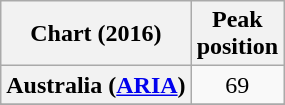<table class="wikitable sortable plainrowheaders" style="text-align:center">
<tr>
<th scope="col">Chart (2016)</th>
<th scope="col">Peak<br>position</th>
</tr>
<tr>
<th scope="row">Australia (<a href='#'>ARIA</a>)</th>
<td>69</td>
</tr>
<tr>
</tr>
<tr>
</tr>
<tr>
</tr>
<tr>
</tr>
<tr>
</tr>
<tr>
</tr>
<tr>
</tr>
<tr>
</tr>
<tr>
</tr>
<tr>
</tr>
<tr>
</tr>
<tr>
</tr>
<tr>
</tr>
<tr>
</tr>
</table>
